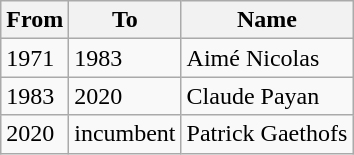<table class="wikitable">
<tr>
<th>From</th>
<th>To</th>
<th>Name</th>
</tr>
<tr>
<td>1971</td>
<td>1983</td>
<td>Aimé Nicolas</td>
</tr>
<tr>
<td>1983</td>
<td>2020</td>
<td>Claude Payan</td>
</tr>
<tr>
<td>2020</td>
<td>incumbent</td>
<td>Patrick Gaethofs</td>
</tr>
</table>
